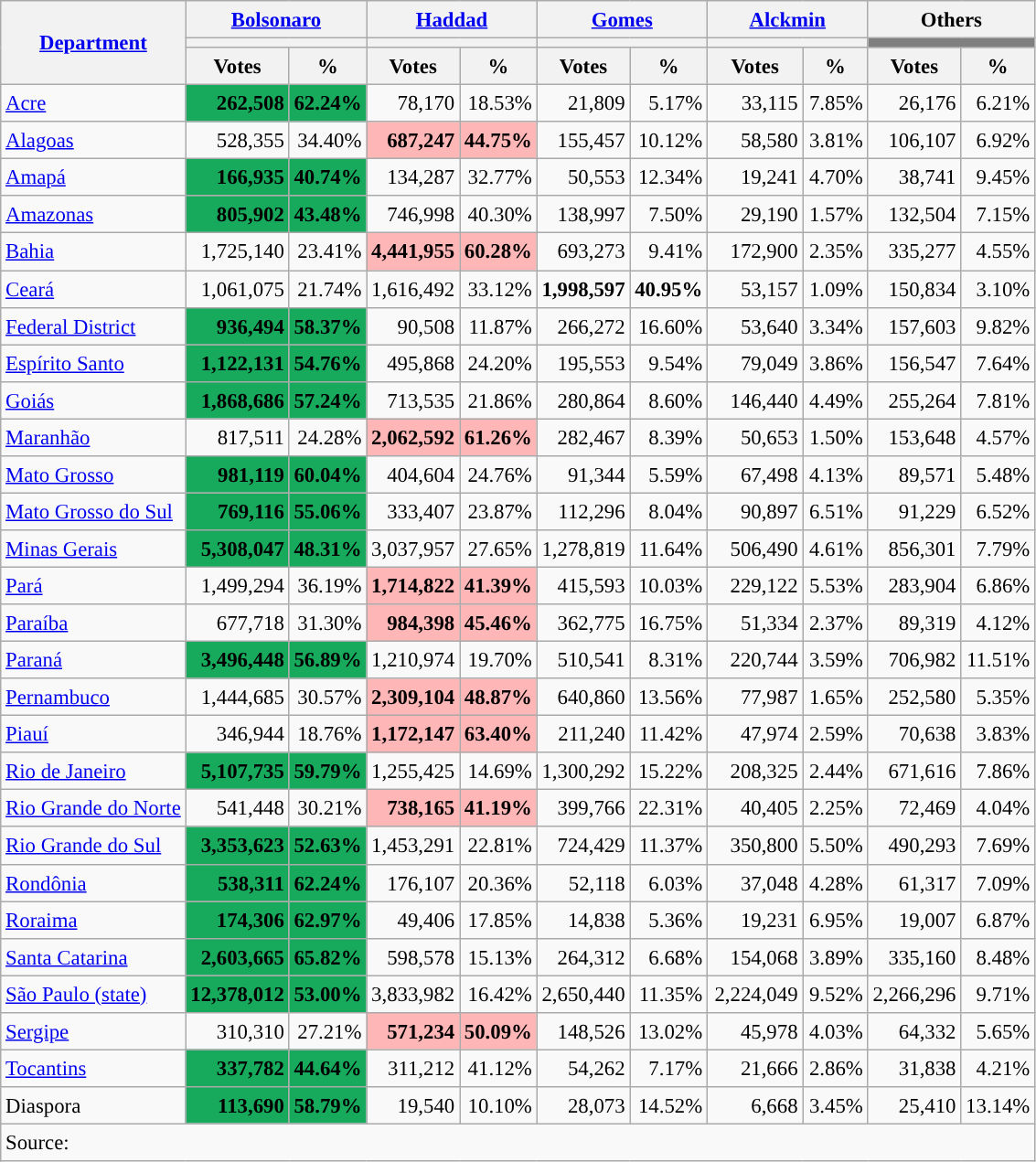<table class="wikitable sortable" style="text-align:right; font-size:95%; line-height:20px;">
<tr>
<th rowspan="3"><a href='#'>Department</a></th>
<th colspan="2" style="width:110px;"><a href='#'>Bolsonaro</a></th>
<th colspan="2" style="width:110px;"><a href='#'>Haddad</a></th>
<th colspan="2" style="width:110px;"><a href='#'>Gomes</a></th>
<th colspan="2" style="width:110px;"><a href='#'>Alckmin</a></th>
<th colspan="2" style="width:110px;">Others</th>
</tr>
<tr>
<th colspan="2" style="background:"></th>
<th colspan="2" style="background:"></th>
<th colspan="2" style="background:"></th>
<th colspan="2" style="background:"></th>
<th colspan="2" style="background:grey;"></th>
</tr>
<tr>
<th>Votes</th>
<th>%</th>
<th>Votes</th>
<th>%</th>
<th>Votes</th>
<th>%</th>
<th>Votes</th>
<th>%</th>
<th>Votes</th>
<th>%</th>
</tr>
<tr>
<td style="text-align:left;"><a href='#'>Acre</a></td>
<td style="background:#17aa5c;"><strong>262,508</strong></td>
<td style="background:#17aa5c;"><strong>62.24%</strong></td>
<td>78,170</td>
<td>18.53%</td>
<td>21,809</td>
<td>5.17%</td>
<td>33,115</td>
<td>7.85%</td>
<td>26,176</td>
<td>6.21%</td>
</tr>
<tr>
<td style="text-align:left;"><a href='#'>Alagoas</a></td>
<td>528,355</td>
<td>34.40%</td>
<td style="background:#ffb6b6;"><strong>687,247</strong></td>
<td style="background:#ffb6b6;"><strong>44.75%</strong></td>
<td>155,457</td>
<td>10.12%</td>
<td>58,580</td>
<td>3.81%</td>
<td>106,107</td>
<td>6.92%</td>
</tr>
<tr>
<td style="text-align:left;"><a href='#'>Amapá</a></td>
<td style="background:#17aa5c;"><strong>166,935</strong></td>
<td style="background:#17aa5c;"><strong>40.74%</strong></td>
<td>134,287</td>
<td>32.77%</td>
<td>50,553</td>
<td>12.34%</td>
<td>19,241</td>
<td>4.70%</td>
<td>38,741</td>
<td>9.45%</td>
</tr>
<tr>
<td style="text-align:left;"><a href='#'>Amazonas</a></td>
<td style="background:#17aa5c;"><strong>805,902</strong></td>
<td style="background:#17aa5c;"><strong>43.48%</strong></td>
<td>746,998</td>
<td>40.30%</td>
<td>138,997</td>
<td>7.50%</td>
<td>29,190</td>
<td>1.57%</td>
<td>132,504</td>
<td>7.15%</td>
</tr>
<tr>
<td style="text-align:left;"><a href='#'>Bahia</a></td>
<td>1,725,140</td>
<td>23.41%</td>
<td style="background:#ffb6b6;"><strong>4,441,955</strong></td>
<td style="background:#ffb6b6;"><strong>60.28%</strong></td>
<td>693,273</td>
<td>9.41%</td>
<td>172,900</td>
<td>2.35%</td>
<td>335,277</td>
<td>4.55%</td>
</tr>
<tr>
<td style="text-align:left;"><a href='#'>Ceará</a></td>
<td>1,061,075</td>
<td>21.74%</td>
<td>1,616,492</td>
<td>33.12%</td>
<td style="background:"><strong>1,998,597</strong></td>
<td style="background:"><strong>40.95%</strong></td>
<td>53,157</td>
<td>1.09%</td>
<td>150,834</td>
<td>3.10%</td>
</tr>
<tr>
<td style="text-align:left;"><a href='#'>Federal District</a></td>
<td style="background:#17aa5c;"><strong>936,494</strong></td>
<td style="background:#17aa5c;"><strong>58.37%</strong></td>
<td>90,508</td>
<td>11.87%</td>
<td>266,272</td>
<td>16.60%</td>
<td>53,640</td>
<td>3.34%</td>
<td>157,603</td>
<td>9.82%</td>
</tr>
<tr>
<td style="text-align:left;"><a href='#'>Espírito Santo</a></td>
<td style="background:#17aa5c;"><strong>1,122,131</strong></td>
<td style="background:#17aa5c;"><strong>54.76%</strong></td>
<td>495,868</td>
<td>24.20%</td>
<td>195,553</td>
<td>9.54%</td>
<td>79,049</td>
<td>3.86%</td>
<td>156,547</td>
<td>7.64%</td>
</tr>
<tr>
<td style="text-align:left;"><a href='#'>Goiás</a></td>
<td style="background:#17aa5c;"><strong>1,868,686</strong></td>
<td style="background:#17aa5c;"><strong>57.24%</strong></td>
<td>713,535</td>
<td>21.86%</td>
<td>280,864</td>
<td>8.60%</td>
<td>146,440</td>
<td>4.49%</td>
<td>255,264</td>
<td>7.81%</td>
</tr>
<tr>
<td style="text-align:left;"><a href='#'>Maranhão</a></td>
<td>817,511</td>
<td>24.28%</td>
<td style="background:#ffb6b6;"><strong>2,062,592</strong></td>
<td style="background:#ffb6b6;"><strong>61.26%</strong></td>
<td>282,467</td>
<td>8.39%</td>
<td>50,653</td>
<td>1.50%</td>
<td>153,648</td>
<td>4.57%</td>
</tr>
<tr>
<td style="text-align:left;"><a href='#'>Mato Grosso</a></td>
<td style="background:#17aa5c;"><strong>981,119</strong></td>
<td style="background:#17aa5c;"><strong>60.04%</strong></td>
<td>404,604</td>
<td>24.76%</td>
<td>91,344</td>
<td>5.59%</td>
<td>67,498</td>
<td>4.13%</td>
<td>89,571</td>
<td>5.48%</td>
</tr>
<tr>
<td style="text-align:left;"><a href='#'>Mato Grosso do Sul</a></td>
<td style="background:#17aa5c;"><strong>769,116</strong></td>
<td style="background:#17aa5c;"><strong>55.06%</strong></td>
<td>333,407</td>
<td>23.87%</td>
<td>112,296</td>
<td>8.04%</td>
<td>90,897</td>
<td>6.51%</td>
<td>91,229</td>
<td>6.52%</td>
</tr>
<tr>
<td style="text-align:left;"><a href='#'>Minas Gerais</a></td>
<td style="background:#17aa5c;"><strong>5,308,047</strong></td>
<td style="background:#17aa5c;"><strong>48.31%</strong></td>
<td>3,037,957</td>
<td>27.65%</td>
<td>1,278,819</td>
<td>11.64%</td>
<td>506,490</td>
<td>4.61%</td>
<td>856,301</td>
<td>7.79%</td>
</tr>
<tr>
<td style="text-align:left;"><a href='#'>Pará</a></td>
<td>1,499,294</td>
<td>36.19%</td>
<td style="background:#ffb6b6;"><strong>1,714,822</strong></td>
<td style="background:#ffb6b6;"><strong>41.39%</strong></td>
<td>415,593</td>
<td>10.03%</td>
<td>229,122</td>
<td>5.53%</td>
<td>283,904</td>
<td>6.86%</td>
</tr>
<tr>
<td style="text-align:left;"><a href='#'>Paraíba</a></td>
<td>677,718</td>
<td>31.30%</td>
<td style="background:#ffb6b6;"><strong>984,398</strong></td>
<td style="background:#ffb6b6;"><strong>45.46%</strong></td>
<td>362,775</td>
<td>16.75%</td>
<td>51,334</td>
<td>2.37%</td>
<td>89,319</td>
<td>4.12%</td>
</tr>
<tr>
<td style="text-align:left;"><a href='#'>Paraná</a></td>
<td style="background:#17aa5c;"><strong>3,496,448</strong></td>
<td style="background:#17aa5c;"><strong>56.89%</strong></td>
<td>1,210,974</td>
<td>19.70%</td>
<td>510,541</td>
<td>8.31%</td>
<td>220,744</td>
<td>3.59%</td>
<td>706,982</td>
<td>11.51%</td>
</tr>
<tr>
<td style="text-align:left;"><a href='#'>Pernambuco</a></td>
<td>1,444,685</td>
<td>30.57%</td>
<td style="background:#ffb6b6;"><strong>2,309,104</strong></td>
<td style="background:#ffb6b6;"><strong>48.87%</strong></td>
<td>640,860</td>
<td>13.56%</td>
<td>77,987</td>
<td>1.65%</td>
<td>252,580</td>
<td>5.35%</td>
</tr>
<tr>
<td style="text-align:left;"><a href='#'>Piauí</a></td>
<td>346,944</td>
<td>18.76%</td>
<td style="background:#ffb6b6;"><strong>1,172,147</strong></td>
<td style="background:#ffb6b6;"><strong>63.40%</strong></td>
<td>211,240</td>
<td>11.42%</td>
<td>47,974</td>
<td>2.59%</td>
<td>70,638</td>
<td>3.83%</td>
</tr>
<tr>
<td style="text-align:left;"><a href='#'>Rio de Janeiro</a></td>
<td style="background:#17aa5c;"><strong>5,107,735</strong></td>
<td style="background:#17aa5c;"><strong>59.79%</strong></td>
<td>1,255,425</td>
<td>14.69%</td>
<td>1,300,292</td>
<td>15.22%</td>
<td>208,325</td>
<td>2.44%</td>
<td>671,616</td>
<td>7.86%</td>
</tr>
<tr>
<td style="text-align:left;"><a href='#'>Rio Grande do Norte</a></td>
<td>541,448</td>
<td>30.21%</td>
<td style="background:#ffb6b6;"><strong>738,165</strong></td>
<td style="background:#ffb6b6;"><strong>41.19%</strong></td>
<td>399,766</td>
<td>22.31%</td>
<td>40,405</td>
<td>2.25%</td>
<td>72,469</td>
<td>4.04%</td>
</tr>
<tr>
<td style="text-align:left;"><a href='#'>Rio Grande do Sul</a></td>
<td style="background:#17aa5c;"><strong>3,353,623</strong></td>
<td style="background:#17aa5c;"><strong>52.63%</strong></td>
<td>1,453,291</td>
<td>22.81%</td>
<td>724,429</td>
<td>11.37%</td>
<td>350,800</td>
<td>5.50%</td>
<td>490,293</td>
<td>7.69%</td>
</tr>
<tr>
<td style="text-align:left;"><a href='#'>Rondônia</a></td>
<td style="background:#17aa5c;"><strong>538,311</strong></td>
<td style="background:#17aa5c;"><strong>62.24%</strong></td>
<td>176,107</td>
<td>20.36%</td>
<td>52,118</td>
<td>6.03%</td>
<td>37,048</td>
<td>4.28%</td>
<td>61,317</td>
<td>7.09%</td>
</tr>
<tr>
<td style="text-align:left;"><a href='#'>Roraima</a></td>
<td style="background:#17aa5c;"><strong>174,306</strong></td>
<td style="background:#17aa5c;"><strong>62.97%</strong></td>
<td>49,406</td>
<td>17.85%</td>
<td>14,838</td>
<td>5.36%</td>
<td>19,231</td>
<td>6.95%</td>
<td>19,007</td>
<td>6.87%</td>
</tr>
<tr>
<td style="text-align:left;"><a href='#'>Santa Catarina</a></td>
<td style="background:#17aa5c;"><strong>2,603,665</strong></td>
<td style="background:#17aa5c;"><strong>65.82%</strong></td>
<td>598,578</td>
<td>15.13%</td>
<td>264,312</td>
<td>6.68%</td>
<td>154,068</td>
<td>3.89%</td>
<td>335,160</td>
<td>8.48%</td>
</tr>
<tr>
<td style="text-align:left;"><a href='#'>São Paulo (state)</a></td>
<td style="background:#17aa5c;"><strong>12,378,012</strong></td>
<td style="background:#17aa5c;"><strong>53.00%</strong></td>
<td>3,833,982</td>
<td>16.42%</td>
<td>2,650,440</td>
<td>11.35%</td>
<td>2,224,049</td>
<td>9.52%</td>
<td>2,266,296</td>
<td>9.71%</td>
</tr>
<tr>
<td style="text-align:left;"><a href='#'>Sergipe</a></td>
<td>310,310</td>
<td>27.21%</td>
<td style="background:#ffb6b6;"><strong>571,234</strong></td>
<td style="background:#ffb6b6;"><strong>50.09%</strong></td>
<td>148,526</td>
<td>13.02%</td>
<td>45,978</td>
<td>4.03%</td>
<td>64,332</td>
<td>5.65%</td>
</tr>
<tr>
<td style="text-align:left;"><a href='#'>Tocantins</a></td>
<td style="background:#17aa5c;"><strong>337,782</strong></td>
<td style="background:#17aa5c;"><strong>44.64%</strong></td>
<td>311,212</td>
<td>41.12%</td>
<td>54,262</td>
<td>7.17%</td>
<td>21,666</td>
<td>2.86%</td>
<td>31,838</td>
<td>4.21%</td>
</tr>
<tr>
<td style="text-align:left;">Diaspora</td>
<td style="background:#17aa5c;"><strong>113,690</strong></td>
<td style="background:#17aa5c;"><strong>58.79%</strong></td>
<td>19,540</td>
<td>10.10%</td>
<td>28,073</td>
<td>14.52%</td>
<td>6,668</td>
<td>3.45%</td>
<td>25,410</td>
<td>13.14%</td>
</tr>
<tr class="sortbottom">
<td colspan="15" style="text-align:left;">Source: </td>
</tr>
</table>
